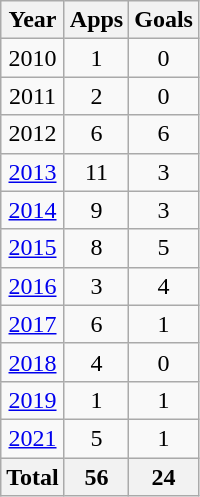<table class="wikitable sortable" style="text-align:center">
<tr>
<th>Year</th>
<th>Apps</th>
<th>Goals</th>
</tr>
<tr>
<td>2010</td>
<td>1</td>
<td>0</td>
</tr>
<tr>
<td>2011</td>
<td>2</td>
<td>0</td>
</tr>
<tr>
<td>2012</td>
<td>6</td>
<td>6</td>
</tr>
<tr>
<td><a href='#'>2013</a></td>
<td>11</td>
<td>3</td>
</tr>
<tr>
<td><a href='#'>2014</a></td>
<td>9</td>
<td>3</td>
</tr>
<tr>
<td><a href='#'>2015</a></td>
<td>8</td>
<td>5</td>
</tr>
<tr>
<td><a href='#'>2016</a></td>
<td>3</td>
<td>4</td>
</tr>
<tr>
<td><a href='#'>2017</a></td>
<td>6</td>
<td>1</td>
</tr>
<tr>
<td><a href='#'>2018</a></td>
<td>4</td>
<td>0</td>
</tr>
<tr>
<td><a href='#'>2019</a></td>
<td>1</td>
<td>1</td>
</tr>
<tr>
<td><a href='#'>2021</a></td>
<td>5</td>
<td>1</td>
</tr>
<tr>
<th>Total</th>
<th>56</th>
<th>24</th>
</tr>
</table>
